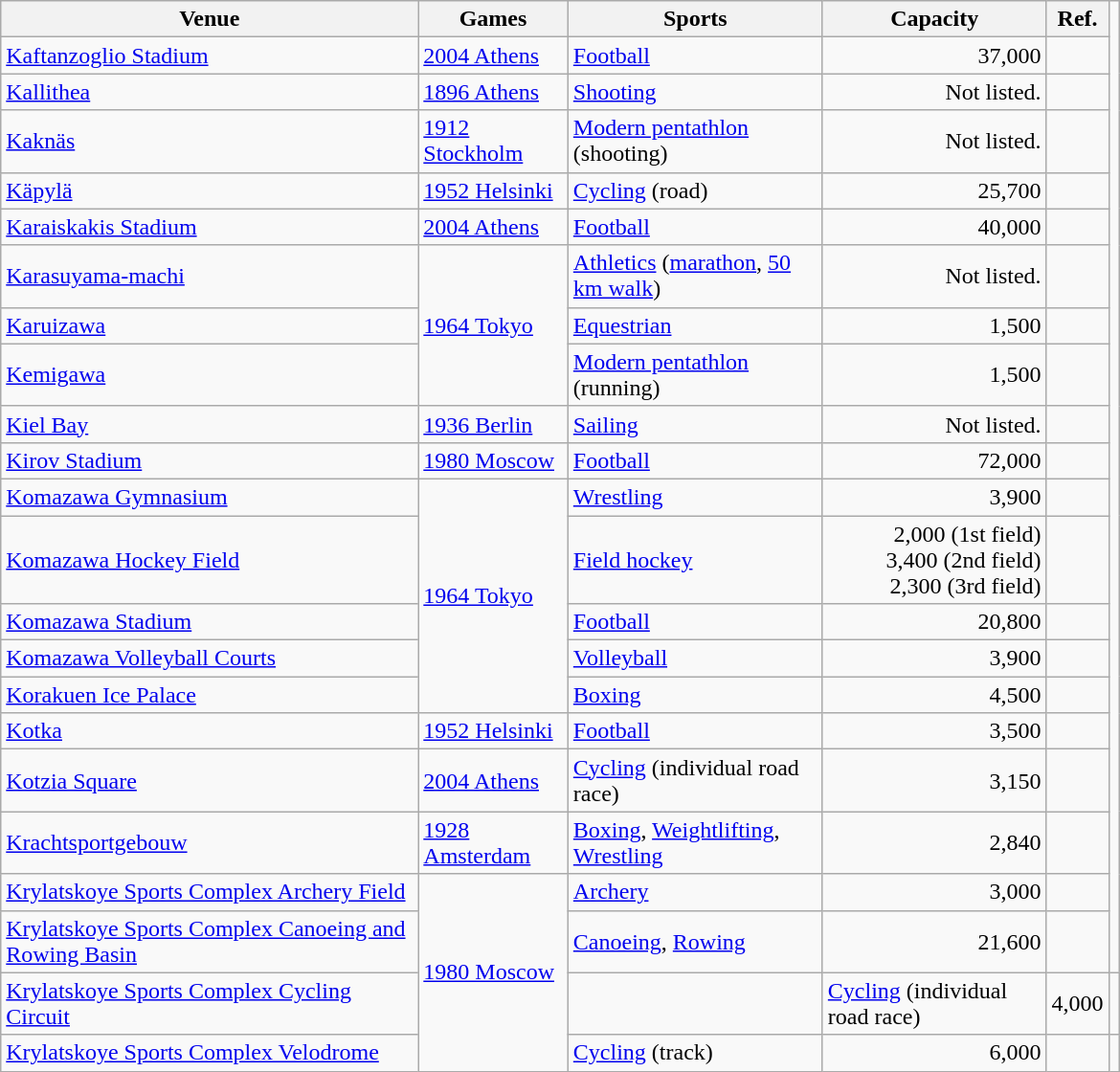<table class="wikitable sortable" width=780px>
<tr>
<th>Venue</th>
<th>Games</th>
<th>Sports</th>
<th>Capacity</th>
<th>Ref.</th>
</tr>
<tr>
<td><a href='#'>Kaftanzoglio Stadium</a></td>
<td><a href='#'>2004 Athens</a></td>
<td><a href='#'>Football</a></td>
<td align="right">37,000</td>
<td align=center></td>
</tr>
<tr>
<td><a href='#'>Kallithea</a></td>
<td><a href='#'>1896 Athens</a></td>
<td><a href='#'>Shooting</a></td>
<td align="right">Not listed.</td>
<td align=center></td>
</tr>
<tr>
<td><a href='#'>Kaknäs</a></td>
<td><a href='#'>1912 Stockholm</a></td>
<td><a href='#'>Modern pentathlon</a> (shooting)</td>
<td align="right">Not listed.</td>
<td align=center></td>
</tr>
<tr>
<td><a href='#'>Käpylä</a></td>
<td><a href='#'>1952 Helsinki</a></td>
<td><a href='#'>Cycling</a> (road)</td>
<td align="right">25,700</td>
<td align=center></td>
</tr>
<tr>
<td><a href='#'>Karaiskakis Stadium</a></td>
<td><a href='#'>2004 Athens</a></td>
<td><a href='#'>Football</a></td>
<td align="right">40,000</td>
<td align=center></td>
</tr>
<tr>
<td><a href='#'>Karasuyama-machi</a></td>
<td rowspan="3"><a href='#'>1964 Tokyo</a></td>
<td><a href='#'>Athletics</a> (<a href='#'>marathon</a>, <a href='#'>50 km walk</a>)</td>
<td align="right">Not listed.</td>
<td align=center></td>
</tr>
<tr>
<td><a href='#'>Karuizawa</a></td>
<td><a href='#'>Equestrian</a></td>
<td align="right">1,500</td>
<td align=center></td>
</tr>
<tr>
<td><a href='#'>Kemigawa</a></td>
<td><a href='#'>Modern pentathlon</a> (running)</td>
<td align="right">1,500</td>
<td align=center></td>
</tr>
<tr>
<td><a href='#'>Kiel Bay</a></td>
<td><a href='#'>1936 Berlin</a></td>
<td><a href='#'>Sailing</a></td>
<td align="right">Not listed.</td>
<td align=center></td>
</tr>
<tr>
<td><a href='#'>Kirov Stadium</a></td>
<td><a href='#'>1980 Moscow</a></td>
<td><a href='#'>Football</a></td>
<td align="right">72,000</td>
<td align=center></td>
</tr>
<tr>
<td><a href='#'>Komazawa Gymnasium</a></td>
<td rowspan="5"><a href='#'>1964 Tokyo</a></td>
<td><a href='#'>Wrestling</a></td>
<td align="right">3,900</td>
<td align=center></td>
</tr>
<tr>
<td><a href='#'>Komazawa Hockey Field</a></td>
<td><a href='#'>Field hockey</a></td>
<td align="right">2,000 (1st field)<br>3,400 (2nd field)<br>2,300 (3rd field)</td>
<td align=center></td>
</tr>
<tr>
<td><a href='#'>Komazawa Stadium</a></td>
<td><a href='#'>Football</a></td>
<td align="right">20,800</td>
<td align=center></td>
</tr>
<tr>
<td><a href='#'>Komazawa Volleyball Courts</a></td>
<td><a href='#'>Volleyball</a></td>
<td align="right">3,900</td>
<td align=center></td>
</tr>
<tr>
<td><a href='#'>Korakuen Ice Palace</a></td>
<td><a href='#'>Boxing</a></td>
<td align="right">4,500</td>
<td align=center></td>
</tr>
<tr>
<td><a href='#'>Kotka</a></td>
<td><a href='#'>1952 Helsinki</a></td>
<td><a href='#'>Football</a></td>
<td align="right">3,500</td>
<td align=center></td>
</tr>
<tr>
<td><a href='#'>Kotzia Square</a></td>
<td><a href='#'>2004 Athens</a></td>
<td><a href='#'>Cycling</a> (individual road race)</td>
<td align="right">3,150</td>
<td align=center></td>
</tr>
<tr>
<td><a href='#'>Krachtsportgebouw</a></td>
<td><a href='#'>1928 Amsterdam</a></td>
<td><a href='#'>Boxing</a>, <a href='#'>Weightlifting</a>, <a href='#'>Wrestling</a></td>
<td align="right">2,840</td>
<td align=center></td>
</tr>
<tr>
<td><a href='#'>Krylatskoye Sports Complex Archery Field</a></td>
<td rowspan="4"><a href='#'>1980 Moscow</a></td>
<td><a href='#'>Archery</a></td>
<td align="right">3,000</td>
<td align=center></td>
</tr>
<tr>
<td><a href='#'>Krylatskoye Sports Complex Canoeing and Rowing Basin</a></td>
<td><a href='#'>Canoeing</a>, <a href='#'>Rowing</a></td>
<td align="right">21,600</td>
<td align=center></td>
</tr>
<tr>
<td><a href='#'>Krylatskoye Sports Complex Cycling Circuit</a></td>
<td></td>
<td><a href='#'>Cycling</a> (individual road race)</td>
<td align="right">4,000</td>
<td align=center></td>
</tr>
<tr>
<td><a href='#'>Krylatskoye Sports Complex Velodrome</a></td>
<td><a href='#'>Cycling</a> (track)</td>
<td align="right">6,000</td>
<td align=center></td>
</tr>
</table>
